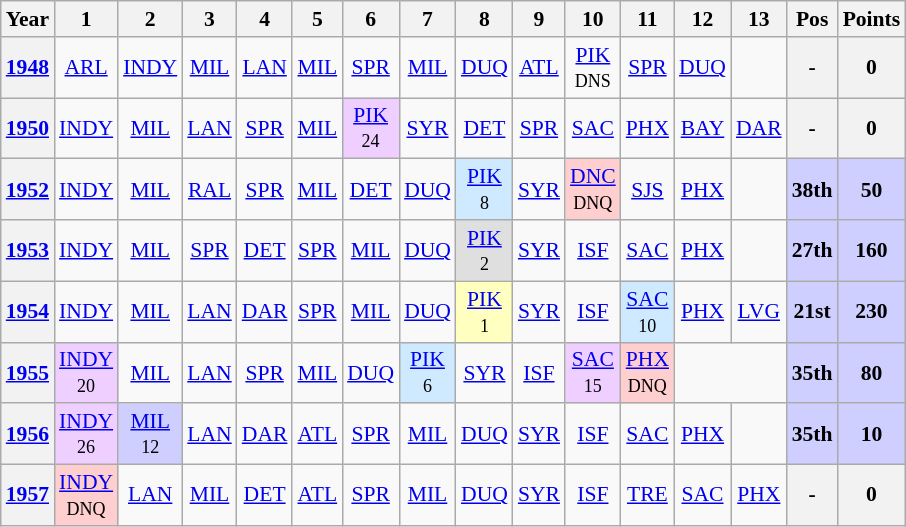<table class="wikitable" style="text-align:center; font-size:90%">
<tr>
<th>Year</th>
<th>1</th>
<th>2</th>
<th>3</th>
<th>4</th>
<th>5</th>
<th>6</th>
<th>7</th>
<th>8</th>
<th>9</th>
<th>10</th>
<th>11</th>
<th>12</th>
<th>13</th>
<th>Pos</th>
<th>Points</th>
</tr>
<tr>
<th rowspan=1><a href='#'>1948</a></th>
<td><a href='#'>ARL</a></td>
<td><a href='#'>INDY</a></td>
<td><a href='#'>MIL</a></td>
<td><a href='#'>LAN</a></td>
<td><a href='#'>MIL</a></td>
<td><a href='#'>SPR</a></td>
<td><a href='#'>MIL</a></td>
<td><a href='#'>DUQ</a></td>
<td><a href='#'>ATL</a></td>
<td><a href='#'>PIK</a><br><small>DNS</small></td>
<td><a href='#'>SPR</a></td>
<td><a href='#'>DUQ</a></td>
<td colspan=1></td>
<th>-</th>
<th>0</th>
</tr>
<tr>
<th rowspan=1><a href='#'>1950</a></th>
<td><a href='#'>INDY</a></td>
<td><a href='#'>MIL</a></td>
<td><a href='#'>LAN</a></td>
<td><a href='#'>SPR</a></td>
<td><a href='#'>MIL</a></td>
<td style="background:#EFCFFF;"><a href='#'>PIK</a><br><small>24</small></td>
<td><a href='#'>SYR</a></td>
<td><a href='#'>DET</a></td>
<td><a href='#'>SPR</a></td>
<td><a href='#'>SAC</a></td>
<td><a href='#'>PHX</a></td>
<td><a href='#'>BAY</a></td>
<td><a href='#'>DAR</a></td>
<th>-</th>
<th>0</th>
</tr>
<tr>
<th rowspan=1><a href='#'>1952</a></th>
<td><a href='#'>INDY</a><br></td>
<td><a href='#'>MIL</a><br></td>
<td><a href='#'>RAL</a><br></td>
<td><a href='#'>SPR</a><br></td>
<td><a href='#'>MIL</a><br></td>
<td><a href='#'>DET</a><br></td>
<td><a href='#'>DUQ</a><br></td>
<td style="background:#CFEAFF;"><a href='#'>PIK</a><br><small>8</small></td>
<td><a href='#'>SYR</a><br></td>
<td style="background:#FFCFCF;"><a href='#'>DNC</a><br><small>DNQ</small></td>
<td><a href='#'>SJS</a><br></td>
<td><a href='#'>PHX</a><br></td>
<td colspan=1></td>
<th style="background:#CFCFFF;">38th</th>
<th style="background:#CFCFFF;">50</th>
</tr>
<tr>
<th rowspan=1><a href='#'>1953</a></th>
<td><a href='#'>INDY</a><br></td>
<td><a href='#'>MIL</a><br></td>
<td><a href='#'>SPR</a><br></td>
<td><a href='#'>DET</a><br></td>
<td><a href='#'>SPR</a><br></td>
<td><a href='#'>MIL</a><br></td>
<td><a href='#'>DUQ</a><br></td>
<td style="background:#DFDFDF;"><a href='#'>PIK</a><br><small>2</small></td>
<td><a href='#'>SYR</a><br></td>
<td><a href='#'>ISF</a><br></td>
<td><a href='#'>SAC</a><br></td>
<td><a href='#'>PHX</a><br></td>
<td colspan=1></td>
<th style="background:#CFCFFF;">27th</th>
<th style="background:#CFCFFF;">160</th>
</tr>
<tr>
<th rowspan=1><a href='#'>1954</a></th>
<td><a href='#'>INDY</a><br></td>
<td><a href='#'>MIL</a><br></td>
<td><a href='#'>LAN</a></td>
<td><a href='#'>DAR</a><br></td>
<td><a href='#'>SPR</a><br></td>
<td><a href='#'>MIL</a><br></td>
<td><a href='#'>DUQ</a><br></td>
<td style="background:#FFFFBF;"><a href='#'>PIK</a><br><small>1</small></td>
<td><a href='#'>SYR</a><br></td>
<td><a href='#'>ISF</a><br></td>
<td style="background:#CFEAFF;"><a href='#'>SAC</a><br><small>10</small></td>
<td><a href='#'>PHX</a><br></td>
<td><a href='#'>LVG</a><br></td>
<th style="background:#CFCFFF;">21st</th>
<th style="background:#CFCFFF;">230</th>
</tr>
<tr>
<th rowspan=1><a href='#'>1955</a></th>
<td style="background:#EFCFFF;"><a href='#'>INDY</a><br><small>20</small></td>
<td><a href='#'>MIL</a></td>
<td><a href='#'>LAN</a></td>
<td><a href='#'>SPR</a></td>
<td><a href='#'>MIL</a><br></td>
<td><a href='#'>DUQ</a><br></td>
<td style="background:#CFEAFF;"><a href='#'>PIK</a><br><small>6</small></td>
<td><a href='#'>SYR</a></td>
<td><a href='#'>ISF</a></td>
<td style="background:#EFCFFF;"><a href='#'>SAC</a><br><small>15</small></td>
<td style="background:#FFCFCF;"><a href='#'>PHX</a><br><small>DNQ</small></td>
<td colspan=2></td>
<th style="background:#CFCFFF;">35th</th>
<th style="background:#CFCFFF;">80</th>
</tr>
<tr>
<th rowspan=1><a href='#'>1956</a></th>
<td style="background:#EFCFFF;"><a href='#'>INDY</a><br><small>26</small></td>
<td style="background:#CFCFFF;"><a href='#'>MIL</a><br><small>12</small></td>
<td><a href='#'>LAN</a><br></td>
<td><a href='#'>DAR</a><br></td>
<td><a href='#'>ATL</a><br></td>
<td><a href='#'>SPR</a><br></td>
<td><a href='#'>MIL</a><br></td>
<td><a href='#'>DUQ</a><br></td>
<td><a href='#'>SYR</a><br></td>
<td><a href='#'>ISF</a><br></td>
<td><a href='#'>SAC</a><br></td>
<td><a href='#'>PHX</a><br></td>
<td colspan=1></td>
<th style="background:#CFCFFF;">35th</th>
<th style="background:#CFCFFF;">10</th>
</tr>
<tr>
<th rowspan=1><a href='#'>1957</a></th>
<td style="background:#FFCFCF;"><a href='#'>INDY</a><br><small>DNQ</small></td>
<td><a href='#'>LAN</a></td>
<td><a href='#'>MIL</a></td>
<td><a href='#'>DET</a></td>
<td><a href='#'>ATL</a></td>
<td><a href='#'>SPR</a></td>
<td><a href='#'>MIL</a></td>
<td><a href='#'>DUQ</a></td>
<td><a href='#'>SYR</a></td>
<td><a href='#'>ISF</a></td>
<td><a href='#'>TRE</a></td>
<td><a href='#'>SAC</a></td>
<td><a href='#'>PHX</a></td>
<th>-</th>
<th>0</th>
</tr>
</table>
